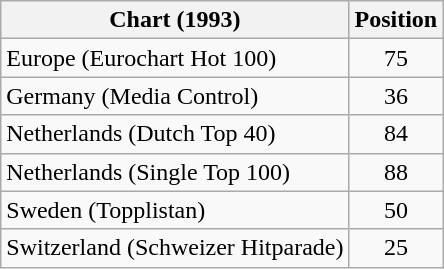<table class="wikitable sortable">
<tr>
<th>Chart (1993)</th>
<th>Position</th>
</tr>
<tr>
<td align="left">Europe (Eurochart Hot 100)</td>
<td align="center">75</td>
</tr>
<tr>
<td align="left">Germany (Media Control)</td>
<td align="center">36</td>
</tr>
<tr>
<td align="left">Netherlands (Dutch Top 40)</td>
<td align="center">84</td>
</tr>
<tr>
<td align="left">Netherlands (Single Top 100)</td>
<td align="center">88</td>
</tr>
<tr>
<td align="left">Sweden (Topplistan)</td>
<td align="center">50</td>
</tr>
<tr>
<td align="left">Switzerland (Schweizer Hitparade)</td>
<td align="center">25</td>
</tr>
</table>
